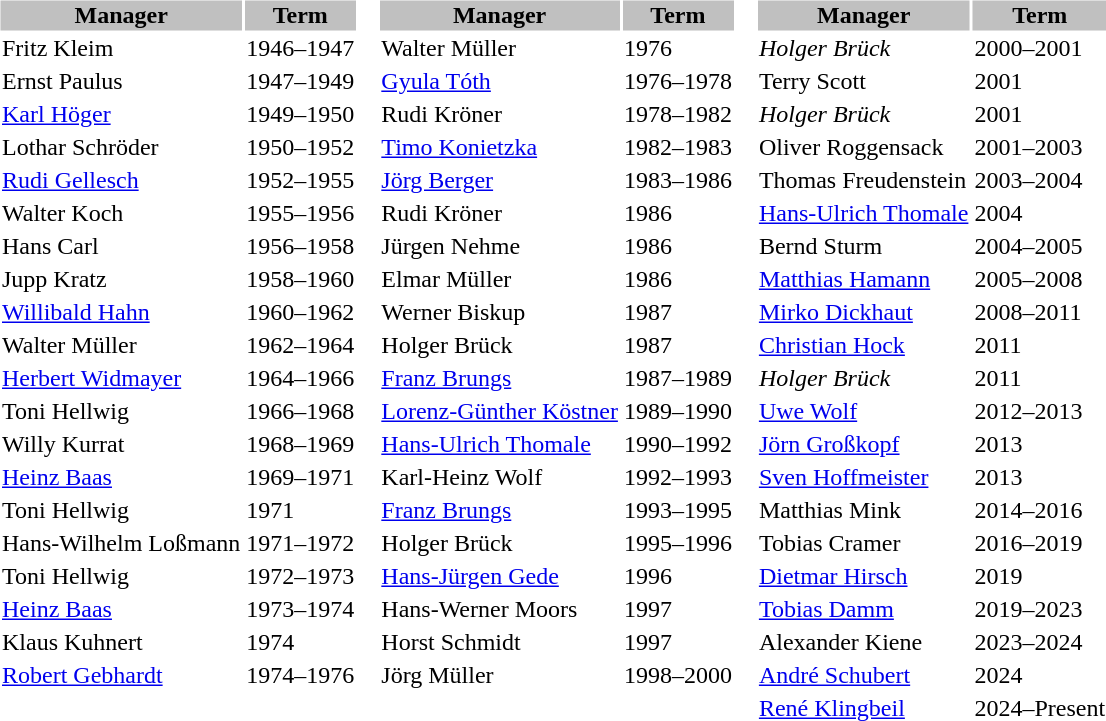<table>
<tr>
<td width="1"> </td>
<td valign="top"><br><table class="toccolours">
<tr>
<th style="background:silver;">Manager</th>
<th style="background:silver;">Term</th>
</tr>
<tr>
<td> Fritz Kleim</td>
<td>1946–1947</td>
</tr>
<tr>
<td> Ernst Paulus</td>
<td>1947–1949</td>
</tr>
<tr>
<td> <a href='#'>Karl Höger</a></td>
<td>1949–1950</td>
</tr>
<tr>
<td> Lothar Schröder</td>
<td>1950–1952</td>
</tr>
<tr>
<td> <a href='#'>Rudi Gellesch</a></td>
<td>1952–1955</td>
</tr>
<tr>
<td> Walter Koch</td>
<td>1955–1956</td>
</tr>
<tr>
<td> Hans Carl</td>
<td>1956–1958</td>
</tr>
<tr>
<td> Jupp Kratz</td>
<td>1958–1960</td>
</tr>
<tr>
<td> <a href='#'>Willibald Hahn</a></td>
<td>1960–1962</td>
</tr>
<tr>
<td> Walter Müller</td>
<td>1962–1964</td>
</tr>
<tr>
<td> <a href='#'>Herbert Widmayer</a></td>
<td>1964–1966</td>
</tr>
<tr>
<td> Toni Hellwig</td>
<td>1966–1968</td>
</tr>
<tr>
<td> Willy Kurrat</td>
<td>1968–1969</td>
</tr>
<tr>
<td> <a href='#'>Heinz Baas</a></td>
<td>1969–1971</td>
</tr>
<tr>
<td> Toni Hellwig</td>
<td>1971</td>
</tr>
<tr>
<td> Hans-Wilhelm Loßmann</td>
<td>1971–1972</td>
</tr>
<tr>
<td> Toni Hellwig</td>
<td>1972–1973</td>
</tr>
<tr>
<td> <a href='#'>Heinz Baas</a></td>
<td>1973–1974</td>
</tr>
<tr>
<td> Klaus Kuhnert</td>
<td>1974</td>
</tr>
<tr>
<td> <a href='#'>Robert Gebhardt</a></td>
<td>1974–1976</td>
</tr>
<tr>
</tr>
</table>
</td>
<td width="1"> </td>
<td valign="top"><br><table class="toccolours">
<tr>
<th style="background:silver;">Manager</th>
<th style="background:silver;">Term</th>
</tr>
<tr>
<td> Walter Müller</td>
<td>1976</td>
</tr>
<tr>
<td> <a href='#'>Gyula Tóth</a></td>
<td>1976–1978</td>
</tr>
<tr>
<td> Rudi Kröner</td>
<td>1978–1982</td>
</tr>
<tr>
<td> <a href='#'>Timo Konietzka</a></td>
<td>1982–1983</td>
</tr>
<tr>
<td> <a href='#'>Jörg Berger</a></td>
<td>1983–1986</td>
</tr>
<tr>
<td> Rudi Kröner</td>
<td>1986</td>
</tr>
<tr>
<td> Jürgen Nehme</td>
<td>1986</td>
</tr>
<tr>
<td> Elmar Müller</td>
<td>1986</td>
</tr>
<tr>
<td> Werner Biskup</td>
<td>1987</td>
</tr>
<tr>
<td> Holger Brück</td>
<td>1987</td>
</tr>
<tr>
<td> <a href='#'>Franz Brungs</a></td>
<td>1987–1989</td>
</tr>
<tr>
<td> <a href='#'>Lorenz-Günther Köstner</a></td>
<td>1989–1990</td>
</tr>
<tr>
<td> <a href='#'>Hans-Ulrich Thomale</a></td>
<td>1990–1992</td>
</tr>
<tr>
<td> Karl-Heinz Wolf</td>
<td>1992–1993</td>
</tr>
<tr>
<td> <a href='#'>Franz Brungs</a></td>
<td>1993–1995</td>
</tr>
<tr>
<td> Holger Brück</td>
<td>1995–1996</td>
</tr>
<tr>
<td> <a href='#'>Hans-Jürgen Gede</a></td>
<td>1996</td>
</tr>
<tr>
<td> Hans-Werner Moors</td>
<td>1997</td>
</tr>
<tr>
<td> Horst Schmidt</td>
<td>1997</td>
</tr>
<tr>
<td> Jörg Müller</td>
<td>1998–2000</td>
</tr>
<tr>
</tr>
</table>
</td>
<td width="1"> </td>
<td valign="top"><br><table class="toccolours">
<tr>
<th style="background:silver;">Manager</th>
<th style="background:silver;">Term</th>
</tr>
<tr>
<td> <em>Holger Brück</em></td>
<td>2000–2001</td>
</tr>
<tr>
<td> Terry Scott</td>
<td>2001</td>
</tr>
<tr>
<td> <em>Holger Brück</em></td>
<td>2001</td>
</tr>
<tr>
<td> Oliver Roggensack</td>
<td>2001–2003</td>
</tr>
<tr>
<td> Thomas Freudenstein</td>
<td>2003–2004</td>
</tr>
<tr>
<td> <a href='#'>Hans-Ulrich Thomale</a></td>
<td>2004</td>
</tr>
<tr>
<td> Bernd Sturm</td>
<td>2004–2005</td>
</tr>
<tr>
<td> <a href='#'>Matthias Hamann</a></td>
<td>2005–2008</td>
</tr>
<tr>
<td> <a href='#'>Mirko Dickhaut</a></td>
<td>2008–2011</td>
</tr>
<tr>
<td> <a href='#'>Christian Hock</a></td>
<td>2011</td>
</tr>
<tr>
<td> <em>Holger Brück</em></td>
<td>2011</td>
</tr>
<tr>
<td> <a href='#'>Uwe Wolf</a></td>
<td>2012–2013</td>
</tr>
<tr>
<td> <a href='#'>Jörn Großkopf</a></td>
<td>2013</td>
</tr>
<tr>
<td> <a href='#'>Sven Hoffmeister</a></td>
<td>2013</td>
</tr>
<tr>
<td> Matthias Mink</td>
<td>2014–2016</td>
</tr>
<tr>
<td> Tobias Cramer</td>
<td>2016–2019</td>
</tr>
<tr>
<td> <a href='#'>Dietmar Hirsch</a></td>
<td>2019</td>
</tr>
<tr>
<td> <a href='#'>Tobias Damm</a></td>
<td>2019–2023</td>
</tr>
<tr>
<td> Alexander Kiene</td>
<td>2023–2024</td>
</tr>
<tr>
<td> <a href='#'>André Schubert</a></td>
<td>2024</td>
</tr>
<tr>
<td> <a href='#'>René Klingbeil</a></td>
<td>2024–Present</td>
</tr>
</table>
</td>
</tr>
</table>
